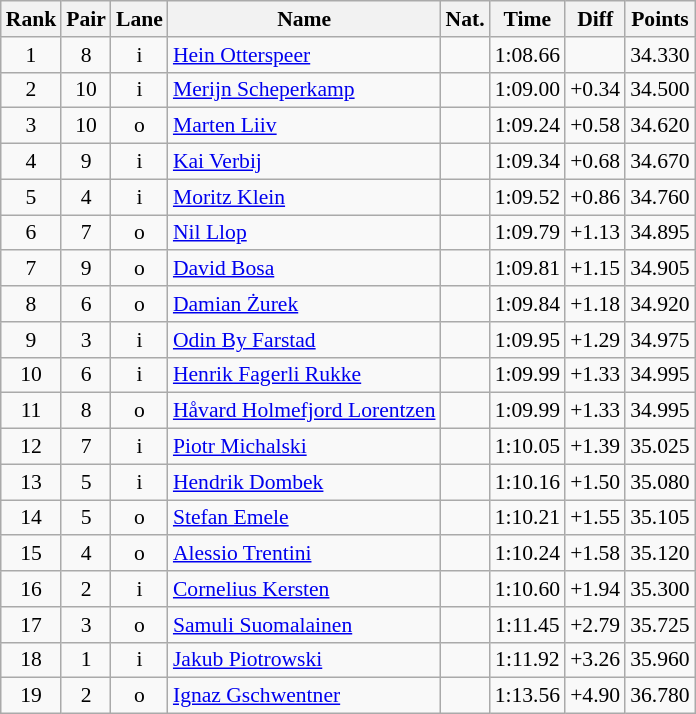<table class="wikitable sortable" style="text-align:center; font-size:90%">
<tr>
<th>Rank</th>
<th>Pair</th>
<th>Lane</th>
<th>Name</th>
<th>Nat.</th>
<th>Time</th>
<th>Diff</th>
<th>Points</th>
</tr>
<tr>
<td>1</td>
<td>8</td>
<td>i</td>
<td align=left><a href='#'>Hein Otterspeer</a></td>
<td></td>
<td>1:08.66</td>
<td></td>
<td>34.330</td>
</tr>
<tr>
<td>2</td>
<td>10</td>
<td>i</td>
<td align=left><a href='#'>Merijn Scheperkamp</a></td>
<td></td>
<td>1:09.00</td>
<td>+0.34</td>
<td>34.500</td>
</tr>
<tr>
<td>3</td>
<td>10</td>
<td>o</td>
<td align=left><a href='#'>Marten Liiv</a></td>
<td></td>
<td>1:09.24</td>
<td>+0.58</td>
<td>34.620</td>
</tr>
<tr>
<td>4</td>
<td>9</td>
<td>i</td>
<td align=left><a href='#'>Kai Verbij</a></td>
<td></td>
<td>1:09.34</td>
<td>+0.68</td>
<td>34.670</td>
</tr>
<tr>
<td>5</td>
<td>4</td>
<td>i</td>
<td align=left><a href='#'>Moritz Klein</a></td>
<td></td>
<td>1:09.52</td>
<td>+0.86</td>
<td>34.760</td>
</tr>
<tr>
<td>6</td>
<td>7</td>
<td>o</td>
<td align=left><a href='#'>Nil Llop</a></td>
<td></td>
<td>1:09.79</td>
<td>+1.13</td>
<td>34.895</td>
</tr>
<tr>
<td>7</td>
<td>9</td>
<td>o</td>
<td align=left><a href='#'>David Bosa</a></td>
<td></td>
<td>1:09.81</td>
<td>+1.15</td>
<td>34.905</td>
</tr>
<tr>
<td>8</td>
<td>6</td>
<td>o</td>
<td align=left><a href='#'>Damian Żurek</a></td>
<td></td>
<td>1:09.84</td>
<td>+1.18</td>
<td>34.920</td>
</tr>
<tr>
<td>9</td>
<td>3</td>
<td>i</td>
<td align=left><a href='#'>Odin By Farstad</a></td>
<td></td>
<td>1:09.95</td>
<td>+1.29</td>
<td>34.975</td>
</tr>
<tr>
<td>10</td>
<td>6</td>
<td>i</td>
<td align=left><a href='#'>Henrik Fagerli Rukke</a></td>
<td></td>
<td>1:09.99</td>
<td>+1.33</td>
<td>34.995</td>
</tr>
<tr>
<td>11</td>
<td>8</td>
<td>o</td>
<td align=left><a href='#'>Håvard Holmefjord Lorentzen</a></td>
<td></td>
<td>1:09.99</td>
<td>+1.33</td>
<td>34.995</td>
</tr>
<tr>
<td>12</td>
<td>7</td>
<td>i</td>
<td align=left><a href='#'>Piotr Michalski</a></td>
<td></td>
<td>1:10.05</td>
<td>+1.39</td>
<td>35.025</td>
</tr>
<tr>
<td>13</td>
<td>5</td>
<td>i</td>
<td align=left><a href='#'>Hendrik Dombek</a></td>
<td></td>
<td>1:10.16</td>
<td>+1.50</td>
<td>35.080</td>
</tr>
<tr>
<td>14</td>
<td>5</td>
<td>o</td>
<td align=left><a href='#'>Stefan Emele</a></td>
<td></td>
<td>1:10.21</td>
<td>+1.55</td>
<td>35.105</td>
</tr>
<tr>
<td>15</td>
<td>4</td>
<td>o</td>
<td align=left><a href='#'>Alessio Trentini</a></td>
<td></td>
<td>1:10.24</td>
<td>+1.58</td>
<td>35.120</td>
</tr>
<tr>
<td>16</td>
<td>2</td>
<td>i</td>
<td align=left><a href='#'>Cornelius Kersten</a></td>
<td></td>
<td>1:10.60</td>
<td>+1.94</td>
<td>35.300</td>
</tr>
<tr>
<td>17</td>
<td>3</td>
<td>o</td>
<td align=left><a href='#'>Samuli Suomalainen</a></td>
<td></td>
<td>1:11.45</td>
<td>+2.79</td>
<td>35.725</td>
</tr>
<tr>
<td>18</td>
<td>1</td>
<td>i</td>
<td align=left><a href='#'>Jakub Piotrowski</a></td>
<td></td>
<td>1:11.92</td>
<td>+3.26</td>
<td>35.960</td>
</tr>
<tr>
<td>19</td>
<td>2</td>
<td>o</td>
<td align=left><a href='#'>Ignaz Gschwentner</a></td>
<td></td>
<td>1:13.56</td>
<td>+4.90</td>
<td>36.780</td>
</tr>
</table>
